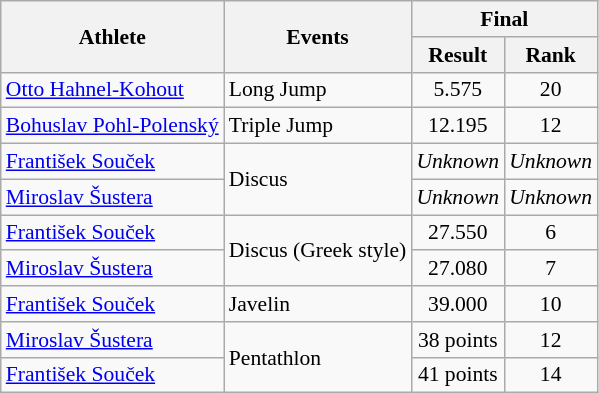<table class=wikitable style="font-size:90%">
<tr>
<th rowspan="2">Athlete</th>
<th rowspan="2">Events</th>
<th colspan="2">Final</th>
</tr>
<tr>
<th>Result</th>
<th>Rank</th>
</tr>
<tr>
<td><a href='#'>Otto Hahnel-Kohout</a></td>
<td>Long Jump</td>
<td align="center">5.575</td>
<td align="center">20</td>
</tr>
<tr>
<td><a href='#'>Bohuslav Pohl-Polenský</a></td>
<td>Triple Jump</td>
<td align="center">12.195</td>
<td align="center">12</td>
</tr>
<tr>
<td><a href='#'>František Souček</a></td>
<td rowspan=2>Discus</td>
<td align="center"><em>Unknown</em></td>
<td align="center"><em>Unknown</em></td>
</tr>
<tr>
<td><a href='#'>Miroslav Šustera</a></td>
<td align="center"><em>Unknown</em></td>
<td align="center"><em>Unknown</em></td>
</tr>
<tr>
<td><a href='#'>František Souček</a></td>
<td rowspan=2>Discus (Greek style)</td>
<td align="center">27.550</td>
<td align="center">6</td>
</tr>
<tr>
<td><a href='#'>Miroslav Šustera</a></td>
<td align="center">27.080</td>
<td align="center">7</td>
</tr>
<tr>
<td><a href='#'>František Souček</a></td>
<td>Javelin</td>
<td align="center">39.000</td>
<td align="center">10</td>
</tr>
<tr>
<td><a href='#'>Miroslav Šustera</a></td>
<td rowspan=2>Pentathlon</td>
<td align="center">38 points</td>
<td align="center">12</td>
</tr>
<tr>
<td><a href='#'>František Souček</a></td>
<td align="center">41 points</td>
<td align="center">14</td>
</tr>
</table>
